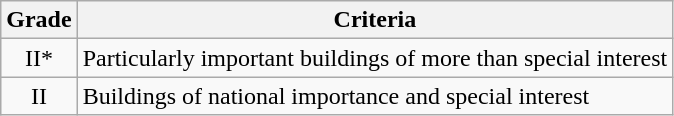<table class="wikitable">
<tr>
<th>Grade</th>
<th>Criteria</th>
</tr>
<tr>
<td align="center" >II*</td>
<td>Particularly important buildings of more than special interest</td>
</tr>
<tr>
<td align="center" >II</td>
<td>Buildings of national importance and special interest</td>
</tr>
</table>
